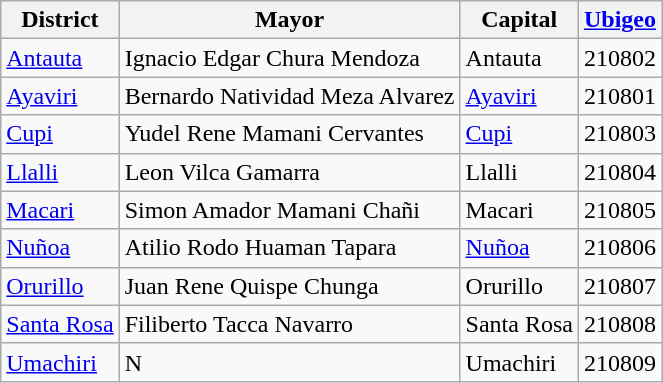<table class="wikitable sortable">
<tr>
<th>District</th>
<th>Mayor</th>
<th>Capital</th>
<th><a href='#'>Ubigeo</a></th>
</tr>
<tr>
<td><a href='#'>Antauta</a></td>
<td>Ignacio Edgar Chura Mendoza</td>
<td>Antauta</td>
<td>210802</td>
</tr>
<tr>
<td><a href='#'>Ayaviri</a></td>
<td>Bernardo Natividad Meza Alvarez</td>
<td><a href='#'>Ayaviri</a></td>
<td>210801</td>
</tr>
<tr>
<td><a href='#'>Cupi</a></td>
<td>Yudel Rene Mamani Cervantes</td>
<td><a href='#'>Cupi</a></td>
<td>210803</td>
</tr>
<tr>
<td><a href='#'>Llalli</a></td>
<td>Leon Vilca Gamarra</td>
<td>Llalli</td>
<td>210804</td>
</tr>
<tr>
<td><a href='#'>Macari</a></td>
<td>Simon Amador Mamani Chañi</td>
<td>Macari</td>
<td>210805</td>
</tr>
<tr>
<td><a href='#'>Nuñoa</a></td>
<td>Atilio Rodo Huaman Tapara</td>
<td><a href='#'>Nuñoa</a></td>
<td>210806</td>
</tr>
<tr>
<td><a href='#'>Orurillo</a></td>
<td>Juan Rene Quispe Chunga</td>
<td>Orurillo</td>
<td>210807</td>
</tr>
<tr>
<td><a href='#'>Santa Rosa</a></td>
<td>Filiberto Tacca Navarro</td>
<td>Santa Rosa</td>
<td>210808</td>
</tr>
<tr>
<td><a href='#'>Umachiri</a></td>
<td>N</td>
<td>Umachiri</td>
<td>210809</td>
</tr>
</table>
